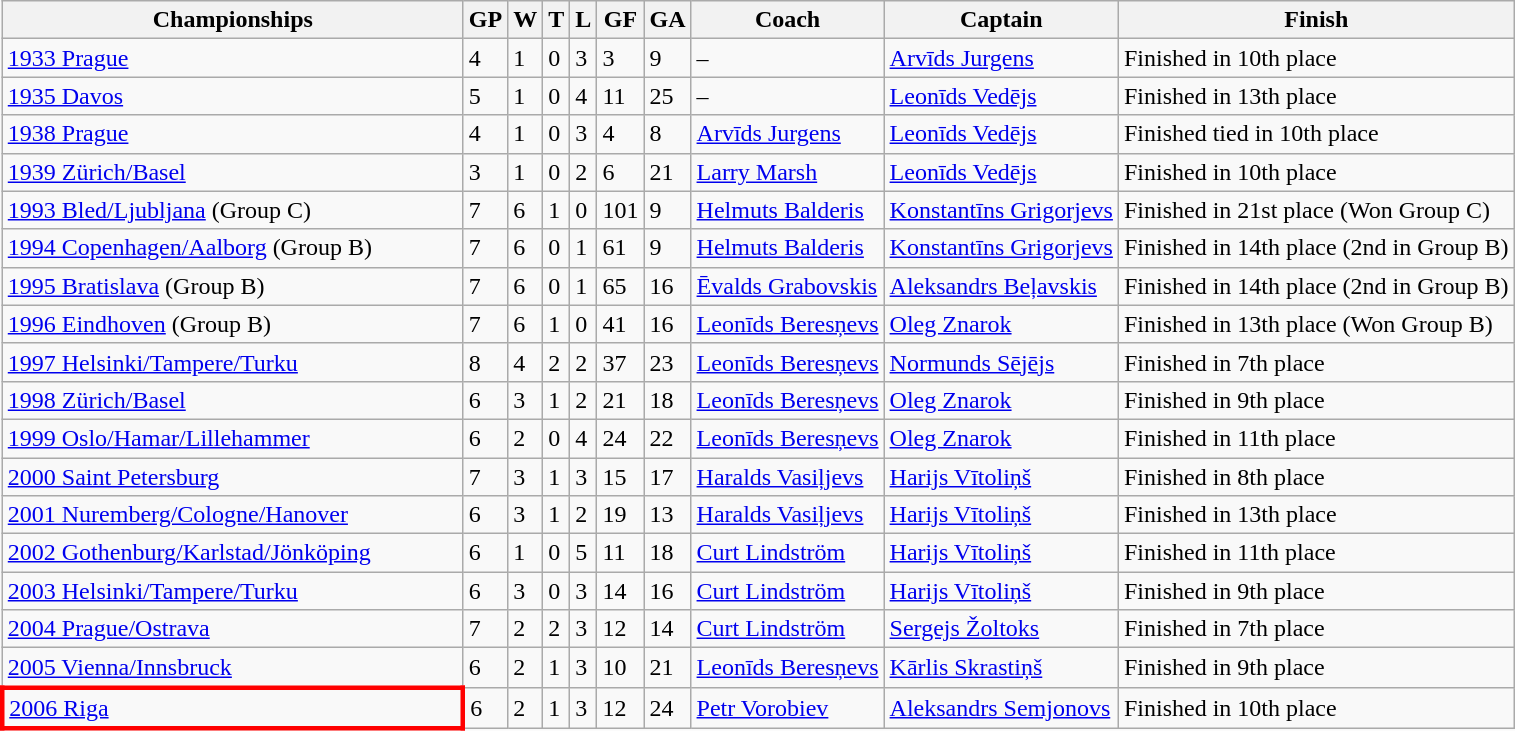<table class="wikitable sortable">
<tr>
<th width=300px>Championships</th>
<th>GP</th>
<th>W</th>
<th>T</th>
<th>L</th>
<th>GF</th>
<th>GA</th>
<th>Coach</th>
<th>Captain</th>
<th>Finish</th>
</tr>
<tr>
<td> <a href='#'>1933 Prague</a></td>
<td>4</td>
<td>1</td>
<td>0</td>
<td>3</td>
<td>3</td>
<td>9</td>
<td>–</td>
<td><a href='#'>Arvīds Jurgens</a></td>
<td>Finished in 10th place</td>
</tr>
<tr>
<td> <a href='#'>1935 Davos</a></td>
<td>5</td>
<td>1</td>
<td>0</td>
<td>4</td>
<td>11</td>
<td>25</td>
<td>–</td>
<td><a href='#'>Leonīds Vedējs</a></td>
<td>Finished in 13th place</td>
</tr>
<tr>
<td> <a href='#'>1938 Prague</a></td>
<td>4</td>
<td>1</td>
<td>0</td>
<td>3</td>
<td>4</td>
<td>8</td>
<td><a href='#'>Arvīds Jurgens</a></td>
<td><a href='#'>Leonīds Vedējs</a></td>
<td>Finished tied in 10th place</td>
</tr>
<tr>
<td> <a href='#'>1939 Zürich/Basel</a></td>
<td>3</td>
<td>1</td>
<td>0</td>
<td>2</td>
<td>6</td>
<td>21</td>
<td><a href='#'>Larry Marsh</a></td>
<td><a href='#'>Leonīds Vedējs</a></td>
<td>Finished in 10th place</td>
</tr>
<tr>
<td> <a href='#'>1993 Bled/Ljubljana</a> (Group C)</td>
<td>7</td>
<td>6</td>
<td>1</td>
<td>0</td>
<td>101</td>
<td>9</td>
<td><a href='#'>Helmuts Balderis</a></td>
<td><a href='#'>Konstantīns Grigorjevs</a></td>
<td>Finished in 21st place (Won Group C)</td>
</tr>
<tr>
<td> <a href='#'>1994 Copenhagen/Aalborg</a> (Group B)</td>
<td>7</td>
<td>6</td>
<td>0</td>
<td>1</td>
<td>61</td>
<td>9</td>
<td><a href='#'>Helmuts Balderis</a></td>
<td><a href='#'>Konstantīns Grigorjevs</a></td>
<td>Finished in 14th place (2nd in Group B)</td>
</tr>
<tr>
<td> <a href='#'>1995 Bratislava</a> (Group B)</td>
<td>7</td>
<td>6</td>
<td>0</td>
<td>1</td>
<td>65</td>
<td>16</td>
<td><a href='#'>Ēvalds Grabovskis</a></td>
<td><a href='#'>Aleksandrs Beļavskis</a></td>
<td>Finished in 14th place (2nd in Group B)</td>
</tr>
<tr>
<td> <a href='#'>1996 Eindhoven</a> (Group B)</td>
<td>7</td>
<td>6</td>
<td>1</td>
<td>0</td>
<td>41</td>
<td>16</td>
<td><a href='#'>Leonīds Beresņevs</a></td>
<td><a href='#'>Oleg Znarok</a></td>
<td>Finished in 13th place (Won Group B)</td>
</tr>
<tr>
<td> <a href='#'>1997 Helsinki/Tampere/Turku</a></td>
<td>8</td>
<td>4</td>
<td>2</td>
<td>2</td>
<td>37</td>
<td>23</td>
<td><a href='#'>Leonīds Beresņevs</a></td>
<td><a href='#'>Normunds Sējējs</a></td>
<td>Finished in 7th place</td>
</tr>
<tr>
<td> <a href='#'>1998 Zürich/Basel</a></td>
<td>6</td>
<td>3</td>
<td>1</td>
<td>2</td>
<td>21</td>
<td>18</td>
<td><a href='#'>Leonīds Beresņevs</a></td>
<td><a href='#'>Oleg Znarok</a></td>
<td>Finished in 9th place</td>
</tr>
<tr>
<td> <a href='#'>1999 Oslo/Hamar/Lillehammer</a></td>
<td>6</td>
<td>2</td>
<td>0</td>
<td>4</td>
<td>24</td>
<td>22</td>
<td><a href='#'>Leonīds Beresņevs</a></td>
<td><a href='#'>Oleg Znarok</a></td>
<td>Finished in 11th place</td>
</tr>
<tr>
<td> <a href='#'>2000 Saint Petersburg</a></td>
<td>7</td>
<td>3</td>
<td>1</td>
<td>3</td>
<td>15</td>
<td>17</td>
<td><a href='#'>Haralds Vasiļjevs</a></td>
<td><a href='#'>Harijs Vītoliņš</a></td>
<td>Finished in 8th place</td>
</tr>
<tr>
<td> <a href='#'>2001 Nuremberg/Cologne/Hanover</a></td>
<td>6</td>
<td>3</td>
<td>1</td>
<td>2</td>
<td>19</td>
<td>13</td>
<td><a href='#'>Haralds Vasiļjevs</a></td>
<td><a href='#'>Harijs Vītoliņš</a></td>
<td>Finished in 13th place</td>
</tr>
<tr>
<td> <a href='#'>2002 Gothenburg/Karlstad/Jönköping</a></td>
<td>6</td>
<td>1</td>
<td>0</td>
<td>5</td>
<td>11</td>
<td>18</td>
<td><a href='#'>Curt Lindström</a></td>
<td><a href='#'>Harijs Vītoliņš</a></td>
<td>Finished in 11th place</td>
</tr>
<tr>
<td> <a href='#'>2003 Helsinki/Tampere/Turku</a></td>
<td>6</td>
<td>3</td>
<td>0</td>
<td>3</td>
<td>14</td>
<td>16</td>
<td><a href='#'>Curt Lindström</a></td>
<td><a href='#'>Harijs Vītoliņš</a></td>
<td>Finished in 9th place</td>
</tr>
<tr>
<td> <a href='#'>2004 Prague/Ostrava</a></td>
<td>7</td>
<td>2</td>
<td>2</td>
<td>3</td>
<td>12</td>
<td>14</td>
<td><a href='#'>Curt Lindström</a></td>
<td><a href='#'>Sergejs Žoltoks</a></td>
<td>Finished in 7th place</td>
</tr>
<tr>
<td> <a href='#'>2005 Vienna/Innsbruck</a></td>
<td>6</td>
<td>2</td>
<td>1</td>
<td>3</td>
<td>10</td>
<td>21</td>
<td><a href='#'>Leonīds Beresņevs</a></td>
<td><a href='#'>Kārlis Skrastiņš</a></td>
<td>Finished in 9th place</td>
</tr>
<tr>
<td style="border: 3px solid red"> <a href='#'>2006 Riga</a></td>
<td>6</td>
<td>2</td>
<td>1</td>
<td>3</td>
<td>12</td>
<td>24</td>
<td><a href='#'>Petr Vorobiev</a></td>
<td><a href='#'>Aleksandrs Semjonovs</a></td>
<td>Finished in 10th place</td>
</tr>
</table>
